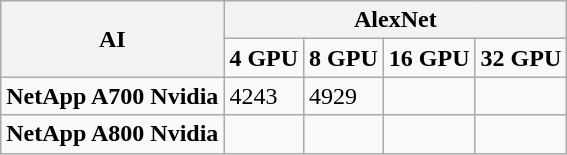<table class="wikitable">
<tr>
<th rowspan="2">AI</th>
<th colspan="4" style="text-align: center; font-weight:bold;">AlexNet</th>
</tr>
<tr style="font-weight:bold;">
<td>4 GPU</td>
<td>8 GPU</td>
<td>16 GPU</td>
<td>32 GPU</td>
</tr>
<tr>
<td style="font-weight:bold;">NetApp A700 Nvidia</td>
<td>4243</td>
<td>4929</td>
<td></td>
<td></td>
</tr>
<tr>
<td style="font-weight:bold;">NetApp A800 Nvidia</td>
<td></td>
<td></td>
<td></td>
<td></td>
</tr>
</table>
